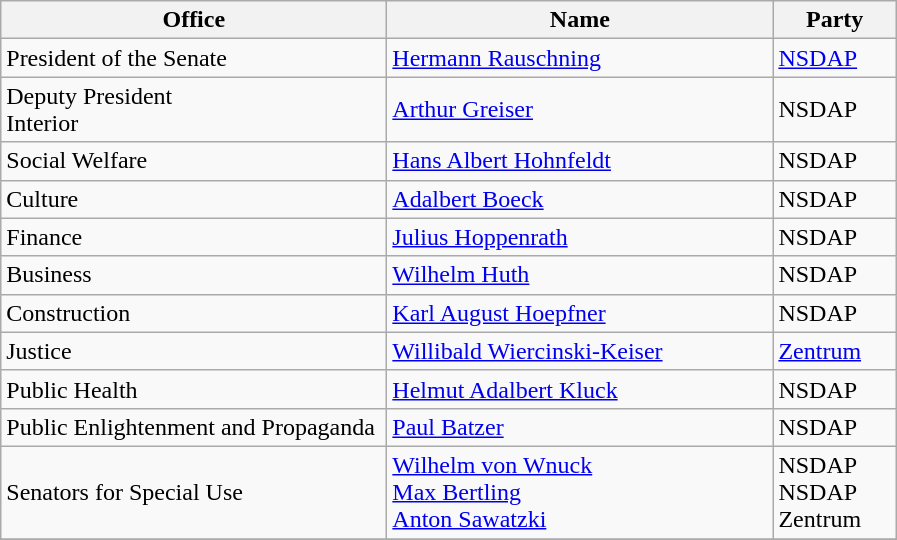<table class="wikitable">
<tr class="hintergrundfarbe8">
<th style="width:250px">Office</th>
<th style="width:250px">Name</th>
<th style="width:75px">Party</th>
</tr>
<tr>
<td>President of the Senate</td>
<td><a href='#'>Hermann Rauschning</a></td>
<td><a href='#'>NSDAP</a></td>
</tr>
<tr>
<td>Deputy President<br> Interior</td>
<td><a href='#'>Arthur Greiser</a></td>
<td>NSDAP</td>
</tr>
<tr>
<td>Social Welfare</td>
<td><a href='#'>Hans Albert Hohnfeldt</a></td>
<td>NSDAP</td>
</tr>
<tr>
<td>Culture</td>
<td><a href='#'>Adalbert Boeck</a></td>
<td>NSDAP</td>
</tr>
<tr>
<td>Finance</td>
<td><a href='#'>Julius Hoppenrath</a></td>
<td>NSDAP</td>
</tr>
<tr>
<td>Business</td>
<td><a href='#'>Wilhelm Huth</a></td>
<td>NSDAP</td>
</tr>
<tr>
<td>Construction</td>
<td><a href='#'>Karl August Hoepfner</a></td>
<td>NSDAP</td>
</tr>
<tr>
<td>Justice</td>
<td><a href='#'>Willibald Wiercinski-Keiser</a></td>
<td><a href='#'>Zentrum</a><br></td>
</tr>
<tr>
<td>Public Health</td>
<td><a href='#'>Helmut Adalbert Kluck</a></td>
<td>NSDAP</td>
</tr>
<tr>
<td>Public Enlightenment and Propaganda</td>
<td><a href='#'>Paul Batzer</a></td>
<td>NSDAP</td>
</tr>
<tr>
<td>Senators for Special Use</td>
<td><a href='#'>Wilhelm von Wnuck</a><br> <a href='#'>Max Bertling</a><br> <a href='#'>Anton Sawatzki</a></td>
<td>NSDAP<br> NSDAP<br> Zentrum</td>
</tr>
<tr>
</tr>
</table>
